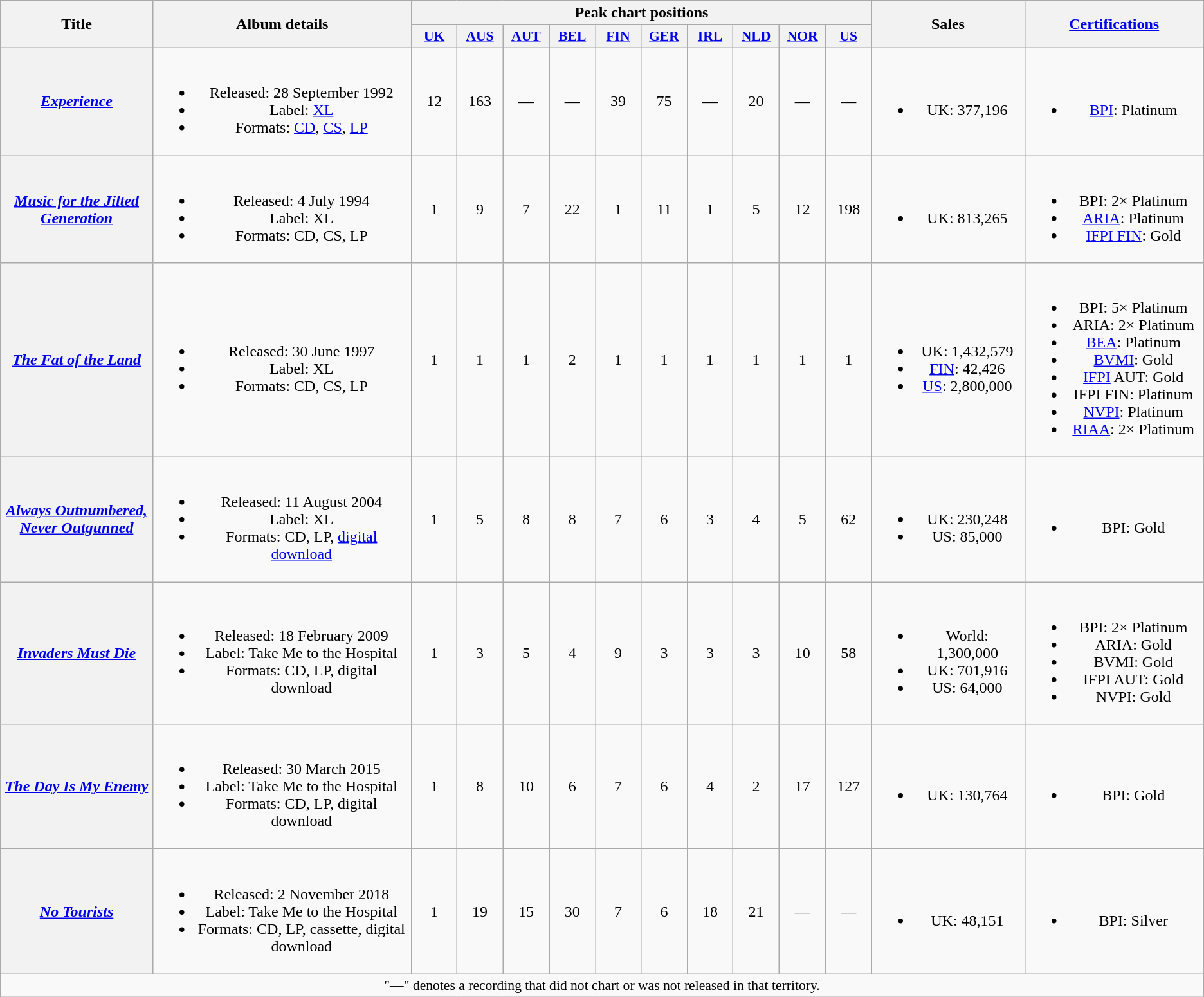<table class="wikitable plainrowheaders" style="text-align:center;">
<tr>
<th scope="col" rowspan="2" style="width:10em;">Title</th>
<th scope="col" rowspan="2" style="width:18em;">Album details</th>
<th scope="col" colspan="10">Peak chart positions</th>
<th scope="col" rowspan="2" style="width:10em;">Sales</th>
<th scope="col" rowspan="2" style="width:12em;"><a href='#'>Certifications</a></th>
</tr>
<tr>
<th scope="col" style="width:3em;font-size:90%;"><a href='#'>UK</a><br></th>
<th scope="col" style="width:3em;font-size:90%;"><a href='#'>AUS</a><br></th>
<th scope="col" style="width:3em;font-size:90%;"><a href='#'>AUT</a><br></th>
<th scope="col" style="width:3em;font-size:90%;"><a href='#'>BEL</a><br></th>
<th scope="col" style="width:3em;font-size:90%;"><a href='#'>FIN</a><br></th>
<th scope="col" style="width:3em;font-size:90%;"><a href='#'>GER</a><br></th>
<th scope="col" style="width:3em;font-size:90%;"><a href='#'>IRL</a><br></th>
<th scope="col" style="width:3em;font-size:90%;"><a href='#'>NLD</a><br></th>
<th scope="col" style="width:3em;font-size:90%;"><a href='#'>NOR</a><br></th>
<th scope="col" style="width:3em;font-size:90%;"><a href='#'>US</a><br></th>
</tr>
<tr>
<th scope="row"><em><a href='#'>Experience</a></em></th>
<td><br><ul><li>Released: 28 September 1992</li><li>Label: <a href='#'>XL</a></li><li>Formats: <a href='#'>CD</a>, <a href='#'>CS</a>, <a href='#'>LP</a></li></ul></td>
<td>12</td>
<td>163</td>
<td>—</td>
<td>—</td>
<td>39</td>
<td>75</td>
<td>—</td>
<td>20</td>
<td>—</td>
<td>—</td>
<td><br><ul><li>UK: 377,196</li></ul></td>
<td><br><ul><li><a href='#'>BPI</a>: Platinum</li></ul></td>
</tr>
<tr>
<th scope="row"><em><a href='#'>Music for the Jilted Generation</a></em></th>
<td><br><ul><li>Released: 4 July 1994</li><li>Label: XL</li><li>Formats: CD, CS, LP</li></ul></td>
<td>1</td>
<td>9</td>
<td>7</td>
<td>22</td>
<td>1</td>
<td>11</td>
<td>1</td>
<td>5</td>
<td>12</td>
<td>198</td>
<td><br><ul><li>UK: 813,265</li></ul></td>
<td><br><ul><li>BPI: 2× Platinum</li><li><a href='#'>ARIA</a>: Platinum</li><li><a href='#'>IFPI FIN</a>: Gold</li></ul></td>
</tr>
<tr>
<th scope="row"><em><a href='#'>The Fat of the Land</a></em></th>
<td><br><ul><li>Released: 30 June 1997</li><li>Label: XL</li><li>Formats: CD, CS, LP</li></ul></td>
<td>1</td>
<td>1</td>
<td>1</td>
<td>2</td>
<td>1</td>
<td>1</td>
<td>1</td>
<td>1</td>
<td>1</td>
<td>1</td>
<td><br><ul><li>UK: 1,432,579</li><li><a href='#'>FIN</a>: 42,426</li><li><a href='#'>US</a>: 2,800,000</li></ul></td>
<td><br><ul><li>BPI: 5× Platinum</li><li>ARIA: 2× Platinum</li><li><a href='#'>BEA</a>: Platinum</li><li><a href='#'>BVMI</a>: Gold</li><li><a href='#'>IFPI</a> AUT: Gold</li><li>IFPI FIN: Platinum</li><li><a href='#'>NVPI</a>: Platinum</li><li><a href='#'>RIAA</a>: 2× Platinum</li></ul></td>
</tr>
<tr>
<th scope="row"><em><a href='#'>Always Outnumbered, Never Outgunned</a></em></th>
<td><br><ul><li>Released: 11 August 2004</li><li>Label: XL</li><li>Formats: CD, LP, <a href='#'>digital download</a></li></ul></td>
<td>1</td>
<td>5</td>
<td>8</td>
<td>8</td>
<td>7</td>
<td>6</td>
<td>3</td>
<td>4</td>
<td>5</td>
<td>62</td>
<td><br><ul><li>UK: 230,248</li><li>US: 85,000</li></ul></td>
<td><br><ul><li>BPI: Gold</li></ul></td>
</tr>
<tr>
<th scope="row"><em><a href='#'>Invaders Must Die</a></em></th>
<td><br><ul><li>Released: 18 February 2009</li><li>Label: Take Me to the Hospital</li><li>Formats: CD, LP, digital download</li></ul></td>
<td>1</td>
<td>3</td>
<td>5</td>
<td>4</td>
<td>9</td>
<td>3</td>
<td>3</td>
<td>3</td>
<td>10</td>
<td>58</td>
<td><br><ul><li>World: 1,300,000</li><li>UK: 701,916</li><li>US: 64,000</li></ul></td>
<td><br><ul><li>BPI: 2× Platinum</li><li>ARIA: Gold</li><li>BVMI: Gold</li><li>IFPI AUT: Gold</li><li>NVPI: Gold</li></ul></td>
</tr>
<tr>
<th scope="row"><em><a href='#'>The Day Is My Enemy</a></em></th>
<td><br><ul><li>Released: 30 March 2015</li><li>Label: Take Me to the Hospital</li><li>Formats: CD, LP, digital download</li></ul></td>
<td>1</td>
<td>8</td>
<td>10</td>
<td>6</td>
<td>7</td>
<td>6</td>
<td>4</td>
<td>2</td>
<td>17</td>
<td>127</td>
<td><br><ul><li>UK: 130,764</li></ul></td>
<td><br><ul><li>BPI: Gold</li></ul></td>
</tr>
<tr>
<th scope="row"><em><a href='#'>No Tourists</a></em></th>
<td><br><ul><li>Released: 2 November 2018</li><li>Label: Take Me to the Hospital</li><li>Formats: CD, LP, cassette, digital download</li></ul></td>
<td>1</td>
<td>19</td>
<td>15</td>
<td>30</td>
<td>7</td>
<td>6</td>
<td>18</td>
<td>21</td>
<td>—</td>
<td>—</td>
<td><br><ul><li>UK: 48,151</li></ul></td>
<td><br><ul><li>BPI: Silver</li></ul></td>
</tr>
<tr>
<td colspan="15" style="font-size:90%">"—" denotes a recording that did not chart or was not released in that territory.</td>
</tr>
</table>
